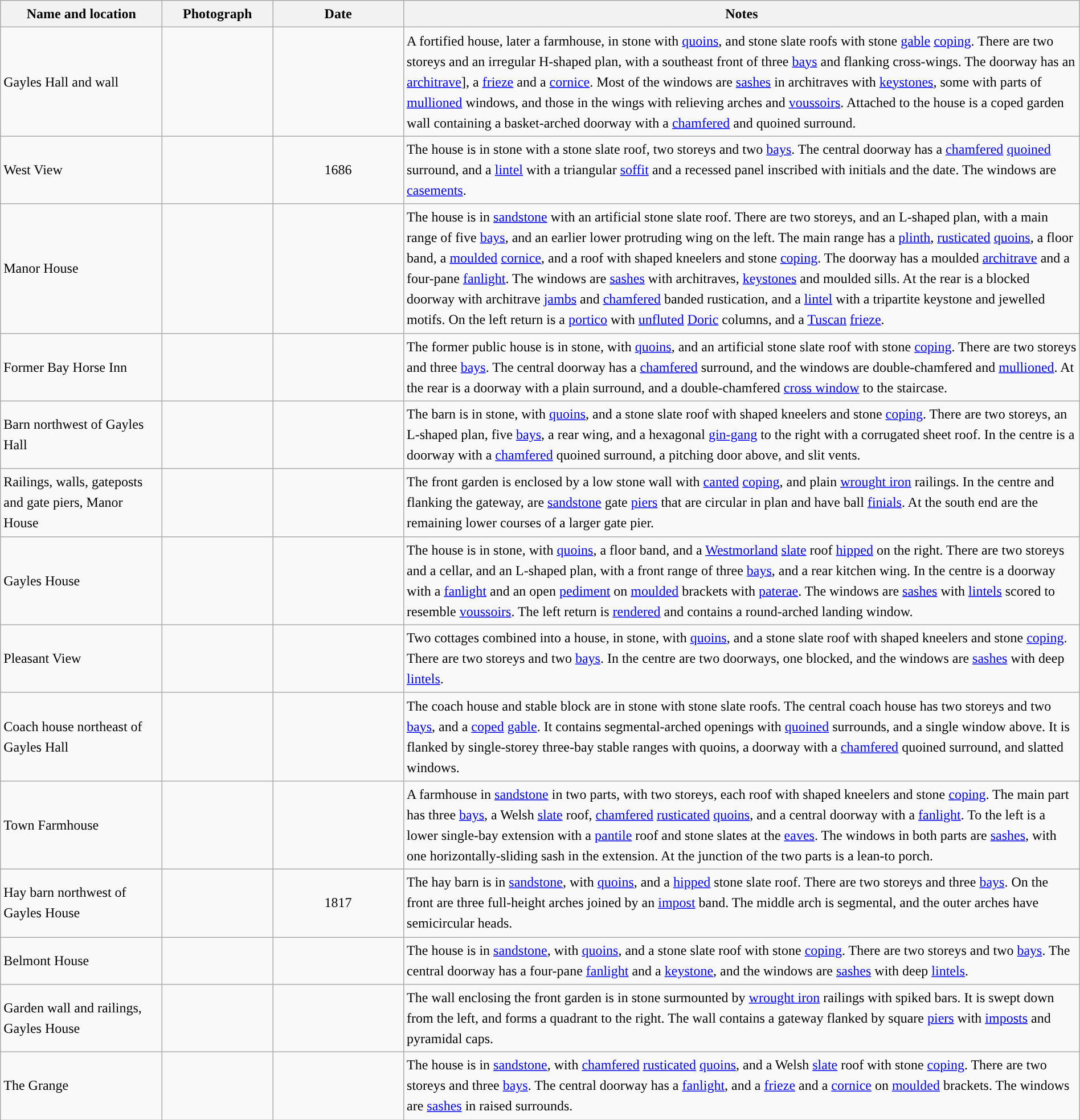<table class="wikitable sortable plainrowheaders" style="width:100%;border:0px;text-align:left;line-height:150%;">
<tr>
<th scope="col"  style="width:150px">Name and location</th>
<th scope="col"  style="width:100px" class="unsortable">Photograph</th>
<th scope="col"  style="width:120px">Date</th>
<th scope="col"  style="width:650px" class ="unsortable">Notes</th>
</tr>
<tr>
<td>Gayles Hall and wall<br><small></small></td>
<td></td>
<td align="center"></td>
<td>A fortified house, later a farmhouse, in stone with <a href='#'>quoins</a>, and stone slate roofs with stone <a href='#'>gable</a> <a href='#'>coping</a>.  There are two storeys and an irregular H-shaped plan, with a southeast front of three <a href='#'>bays</a> and flanking cross-wings.  The doorway has an <a href='#'>architrave</a>], a <a href='#'>frieze</a> and a <a href='#'>cornice</a>.  Most of the windows are <a href='#'>sashes</a> in architraves with <a href='#'>keystones</a>, some with parts of <a href='#'>mullioned</a> windows, and those in the wings with relieving arches and <a href='#'>voussoirs</a>.  Attached to the house is a coped garden wall containing a basket-arched doorway with a <a href='#'>chamfered</a> and quoined surround.</td>
</tr>
<tr>
<td>West View<br><small></small></td>
<td></td>
<td align="center">1686</td>
<td>The house is in stone with a stone slate roof, two storeys and two <a href='#'>bays</a>.  The central doorway has a <a href='#'>chamfered</a> <a href='#'>quoined</a> surround, and a <a href='#'>lintel</a> with a triangular <a href='#'>soffit</a> and a recessed panel inscribed with initials and the date.  The windows are <a href='#'>casements</a>.</td>
</tr>
<tr>
<td>Manor House<br><small></small></td>
<td></td>
<td align="center"></td>
<td>The house is in <a href='#'>sandstone</a> with an artificial stone slate roof.  There are two storeys, and an L-shaped plan, with a main range of five <a href='#'>bays</a>, and an earlier lower protruding wing on the left.  The main range has a <a href='#'>plinth</a>, <a href='#'>rusticated</a> <a href='#'>quoins</a>, a floor band, a <a href='#'>moulded</a> <a href='#'>cornice</a>, and a roof with shaped kneelers and stone <a href='#'>coping</a>.  The doorway has a moulded <a href='#'>architrave</a> and a four-pane <a href='#'>fanlight</a>.  The windows are <a href='#'>sashes</a> with architraves, <a href='#'>keystones</a> and moulded sills. At the rear is a blocked doorway with architrave <a href='#'>jambs</a> and <a href='#'>chamfered</a> banded rustication, and a <a href='#'>lintel</a> with a tripartite keystone and jewelled motifs.  On the left return is a <a href='#'>portico</a> with <a href='#'>unfluted</a> <a href='#'>Doric</a> columns, and a <a href='#'>Tuscan</a> <a href='#'>frieze</a>.</td>
</tr>
<tr>
<td>Former Bay Horse Inn<br><small></small></td>
<td></td>
<td align="center"></td>
<td>The former public house is in stone, with <a href='#'>quoins</a>, and an artificial stone slate roof with stone <a href='#'>coping</a>.  There are two storeys and three <a href='#'>bays</a>.  The central doorway has a <a href='#'>chamfered</a> surround, and the windows are double-chamfered and <a href='#'>mullioned</a>.  At the rear is a doorway with a plain surround, and a double-chamfered <a href='#'>cross window</a> to the staircase.</td>
</tr>
<tr>
<td>Barn northwest of Gayles Hall<br><small></small></td>
<td></td>
<td align="center"></td>
<td>The barn is in stone, with <a href='#'>quoins</a>, and a stone slate roof with shaped kneelers and stone <a href='#'>coping</a>.  There are two storeys, an L-shaped plan, five <a href='#'>bays</a>, a rear wing, and a hexagonal <a href='#'>gin-gang</a> to the right with a corrugated sheet roof.  In the centre is a doorway with a <a href='#'>chamfered</a> quoined surround, a pitching door above, and slit vents.</td>
</tr>
<tr>
<td>Railings, walls, gateposts and gate piers, Manor House<br><small></small></td>
<td></td>
<td align="center"></td>
<td>The front garden is enclosed by a low stone wall with <a href='#'>canted</a> <a href='#'>coping</a>, and plain <a href='#'>wrought iron</a> railings.  In the centre and flanking the gateway, are <a href='#'>sandstone</a> gate <a href='#'>piers</a> that are circular in plan and have ball <a href='#'>finials</a>.  At the south end are the remaining lower courses of a larger gate pier.</td>
</tr>
<tr>
<td>Gayles House<br><small></small></td>
<td></td>
<td align="center"></td>
<td>The house is in stone, with <a href='#'>quoins</a>, a floor band, and a <a href='#'>Westmorland</a> <a href='#'>slate</a> roof <a href='#'>hipped</a> on the right.  There are two storeys and a cellar, and an L-shaped plan, with a front range of three <a href='#'>bays</a>, and a rear kitchen wing.  In the centre is a doorway with a <a href='#'>fanlight</a> and an open <a href='#'>pediment</a> on <a href='#'>moulded</a> brackets with <a href='#'>paterae</a>.  The windows are <a href='#'>sashes</a> with <a href='#'>lintels</a> scored to resemble <a href='#'>voussoirs</a>.  The left return is <a href='#'>rendered</a> and contains a round-arched landing window.</td>
</tr>
<tr>
<td>Pleasant View<br><small></small></td>
<td></td>
<td align="center"></td>
<td>Two cottages combined into a house, in stone, with <a href='#'>quoins</a>, and a stone slate roof with shaped kneelers and stone <a href='#'>coping</a>.  There are two storeys and two <a href='#'>bays</a>. In the centre are two doorways, one blocked, and the windows are <a href='#'>sashes</a> with deep <a href='#'>lintels</a>.</td>
</tr>
<tr>
<td>Coach house northeast of Gayles Hall<br><small></small></td>
<td></td>
<td align="center"></td>
<td>The coach house and stable block are in stone with stone slate roofs.  The central coach house has two storeys and two <a href='#'>bays</a>, and a <a href='#'>coped</a> <a href='#'>gable</a>.  It contains segmental-arched openings with <a href='#'>quoined</a> surrounds, and a single window above.  It is flanked by single-storey three-bay stable ranges with quoins, a doorway with a <a href='#'>chamfered</a> quoined surround, and slatted windows.</td>
</tr>
<tr>
<td>Town Farmhouse<br><small></small></td>
<td></td>
<td align="center"></td>
<td>A farmhouse in <a href='#'>sandstone</a> in two parts, with two storeys, each roof with shaped kneelers and stone <a href='#'>coping</a>.  The main part has three <a href='#'>bays</a>, a Welsh <a href='#'>slate</a> roof, <a href='#'>chamfered</a> <a href='#'>rusticated</a> <a href='#'>quoins</a>, and a central doorway with a <a href='#'>fanlight</a>.  To the left is a lower single-bay extension with a <a href='#'>pantile</a> roof and stone slates at the <a href='#'>eaves</a>.  The windows in both parts are <a href='#'>sashes</a>, with one horizontally-sliding sash in the extension.  At the junction of the two parts is a lean-to porch.</td>
</tr>
<tr>
<td>Hay barn northwest of Gayles House<br><small></small></td>
<td></td>
<td align="center">1817</td>
<td>The hay barn is in <a href='#'>sandstone</a>, with <a href='#'>quoins</a>, and a <a href='#'>hipped</a> stone slate roof.  There are two storeys and three <a href='#'>bays</a>.  On the front are three full-height arches joined by an <a href='#'>impost</a> band.  The middle arch is segmental, and the outer arches have semicircular heads.</td>
</tr>
<tr>
<td>Belmont House<br><small></small></td>
<td></td>
<td align="center"></td>
<td>The house is in <a href='#'>sandstone</a>, with <a href='#'>quoins</a>, and a stone slate roof with stone <a href='#'>coping</a>.  There are two storeys and two <a href='#'>bays</a>.  The central doorway has a four-pane <a href='#'>fanlight</a> and a <a href='#'>keystone</a>, and the windows are <a href='#'>sashes</a> with deep <a href='#'>lintels</a>.</td>
</tr>
<tr>
<td>Garden wall and railings, Gayles House<br><small></small></td>
<td></td>
<td align="center"></td>
<td>The wall enclosing the front garden is in stone surmounted by <a href='#'>wrought iron</a> railings with spiked bars.  It is swept down from the left, and forms a quadrant to the right.  The wall contains a gateway flanked by square <a href='#'>piers</a> with <a href='#'>imposts</a> and pyramidal caps.</td>
</tr>
<tr>
<td>The Grange<br><small></small></td>
<td></td>
<td align="center"></td>
<td>The house is in <a href='#'>sandstone</a>, with <a href='#'>chamfered</a> <a href='#'>rusticated</a> <a href='#'>quoins</a>, and a Welsh <a href='#'>slate</a> roof with stone <a href='#'>coping</a>.  There are two storeys and three <a href='#'>bays</a>.  The central doorway has a <a href='#'>fanlight</a>, and a <a href='#'>frieze</a> and a <a href='#'>cornice</a> on <a href='#'>moulded</a> brackets.  The windows are <a href='#'>sashes</a> in raised surrounds.</td>
</tr>
<tr>
</tr>
</table>
